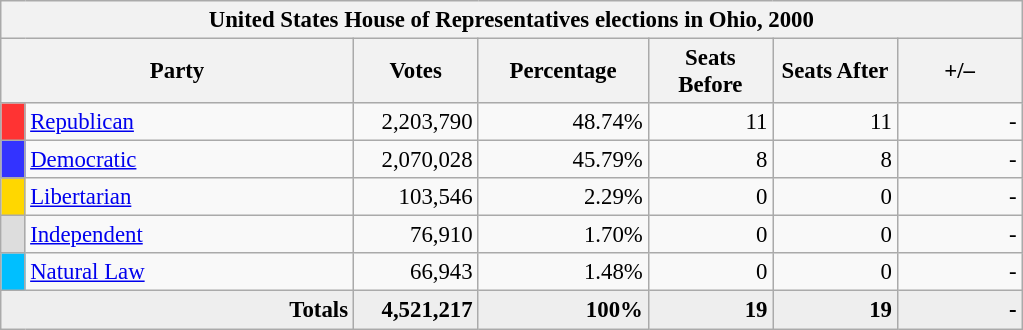<table class="wikitable" style="font-size: 95%;">
<tr>
<th colspan="8">United States House of Representatives elections in Ohio, 2000</th>
</tr>
<tr>
<th colspan=2 style="width: 15em">Party</th>
<th style="width: 5em">Votes</th>
<th style="width: 7em">Percentage</th>
<th style="width: 5em">Seats Before</th>
<th style="width: 5em">Seats After</th>
<th style="width: 5em">+/–</th>
</tr>
<tr>
<th style="background-color:#FF3333; width: 3px"></th>
<td style="width: 130px"><a href='#'>Republican</a></td>
<td align="right">2,203,790</td>
<td align="right">48.74%</td>
<td align="right">11</td>
<td align="right">11</td>
<td align="right">-</td>
</tr>
<tr>
<th style="background-color:#3333FF; width: 3px"></th>
<td style="width: 130px"><a href='#'>Democratic</a></td>
<td align="right">2,070,028</td>
<td align="right">45.79%</td>
<td align="right">8</td>
<td align="right">8</td>
<td align="right">-</td>
</tr>
<tr>
<th style="background-color:#FFD700; width: 3px"></th>
<td style="width: 130px"><a href='#'>Libertarian</a></td>
<td align="right">103,546</td>
<td align="right">2.29%</td>
<td align="right">0</td>
<td align="right">0</td>
<td align="right">-</td>
</tr>
<tr>
<th style="background-color:#DDDDDD; width: 3px"></th>
<td style="width: 130px"><a href='#'>Independent</a></td>
<td align="right">76,910</td>
<td align="right">1.70%</td>
<td align="right">0</td>
<td align="right">0</td>
<td align="right">-</td>
</tr>
<tr>
<th style="background-color:#00BFFF; width: 3px"></th>
<td style="width: 130px"><a href='#'>Natural Law</a></td>
<td align="right">66,943</td>
<td align="right">1.48%</td>
<td align="right">0</td>
<td align="right">0</td>
<td align="right">-</td>
</tr>
<tr bgcolor="#EEEEEE">
<td colspan="2" align="right"><strong>Totals</strong></td>
<td align="right"><strong>4,521,217</strong></td>
<td align="right"><strong>100%</strong></td>
<td align="right"><strong>19</strong></td>
<td align="right"><strong>19</strong></td>
<td align="right"><strong>-</strong></td>
</tr>
</table>
